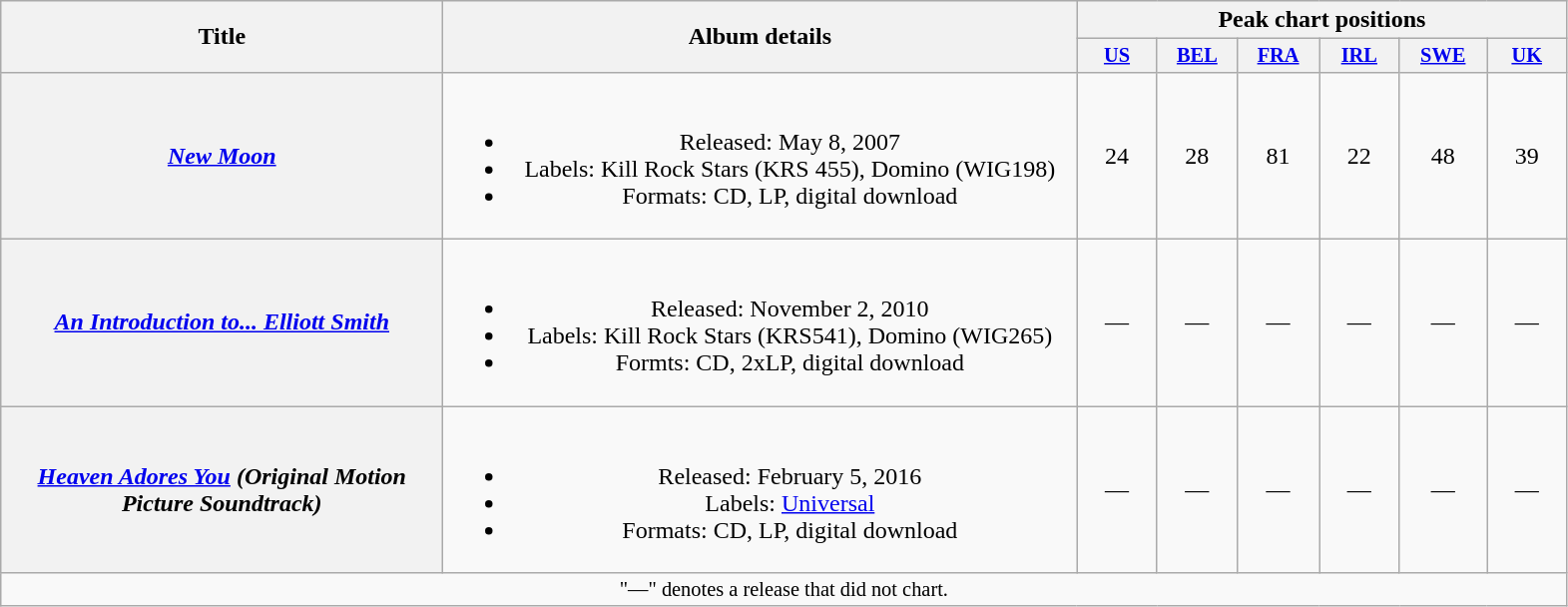<table class="wikitable plainrowheaders" style="text-align: center; ">
<tr>
<th scope="col" rowspan="2" style="width:18em; ">Title</th>
<th scope="col" rowspan="2" style="width:26em; ">Album details</th>
<th scope="col" colspan="6" style="width:20em; ">Peak chart positions</th>
</tr>
<tr>
<th style="width:2em; font-size:85%;"><a href='#'>US</a><br></th>
<th style="width:2em; font-size:85%;"><a href='#'>BEL</a><br></th>
<th style="width:2em; font-size:85%;"><a href='#'>FRA</a><br></th>
<th style="width:2em; font-size:85%;"><a href='#'>IRL</a><br></th>
<th style="width:2em; font-size:85%;"><a href='#'>SWE</a><br></th>
<th style="width:2em; font-size:85%;"><a href='#'>UK</a><br></th>
</tr>
<tr>
<th scope="row"><em><a href='#'>New Moon</a></em></th>
<td><br><ul><li>Released: May 8, 2007</li><li>Labels: Kill Rock Stars (KRS 455), Domino (WIG198)</li><li>Formats: CD, LP, digital download</li></ul></td>
<td style="text-align: center; ">24</td>
<td style="text-align: center; ">28</td>
<td style="text-align: center; ">81</td>
<td style="text-align: center; ">22</td>
<td style="text-align: center; ">48</td>
<td style="text-align: center; ">39</td>
</tr>
<tr>
<th scope="row"><em><a href='#'>An Introduction to... Elliott Smith</a></em></th>
<td><br><ul><li>Released: November 2, 2010</li><li>Labels: Kill Rock Stars (KRS541), Domino (WIG265)</li><li>Formts: CD, 2xLP, digital download</li></ul></td>
<td style="text-align: center; ">—</td>
<td style="text-align: center; ">—</td>
<td style="text-align: center; ">—</td>
<td style="text-align: center; ">—</td>
<td style="text-align: center; ">—</td>
<td style="text-align: center; ">—</td>
</tr>
<tr>
<th scope="row"><em><a href='#'>Heaven Adores You</a> (Original Motion Picture Soundtrack)</em></th>
<td><br><ul><li>Released: February 5, 2016</li><li>Labels: <a href='#'>Universal</a></li><li>Formats: CD, LP, digital download</li></ul></td>
<td style="text-align: center; ">—</td>
<td style="text-align: center; ">—</td>
<td style="text-align: center; ">—</td>
<td style="text-align: center; ">—</td>
<td style="text-align: center; ">—</td>
<td style="text-align: center; ">—</td>
</tr>
<tr>
<td colspan="8" style="text-align: center; font-size:85%">"—" denotes a release that did not chart.</td>
</tr>
</table>
